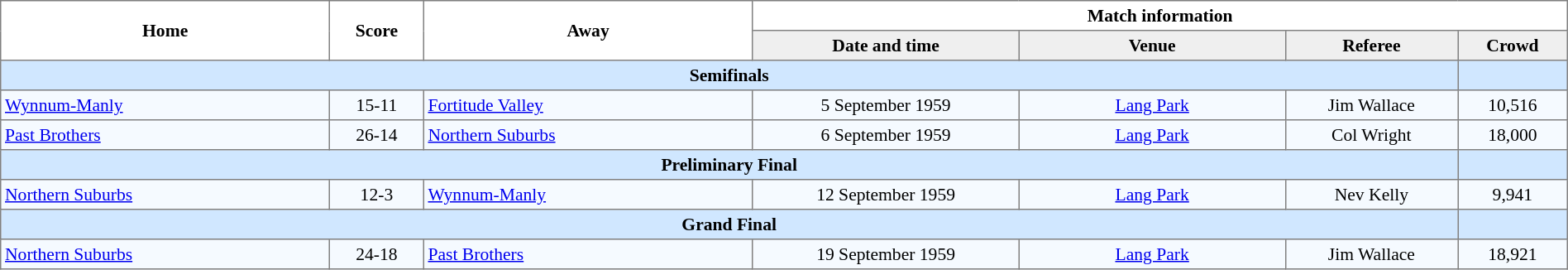<table border="1" cellpadding="3" cellspacing="0" width="100%" style="border-collapse:collapse; font-size:90%; text-align:center;">
<tr>
<th rowspan="2" width="21%">Home</th>
<th rowspan="2" width="6%">Score</th>
<th rowspan="2" width="21%">Away</th>
<th colspan="5">Match information</th>
</tr>
<tr bgcolor="#EFEFEF">
<th width="17%">Date and time</th>
<th width="17%">Venue</th>
<th width="11%">Referee</th>
<th>Crowd</th>
</tr>
<tr bgcolor="#D0E7FF">
<td colspan="6"><strong>Semifinals</strong></td>
<td></td>
</tr>
<tr bgcolor="#F5FAFF">
<td align="left"> <a href='#'>Wynnum-Manly</a></td>
<td>15-11</td>
<td align="left"> <a href='#'>Fortitude Valley</a></td>
<td>5 September 1959</td>
<td><a href='#'>Lang Park</a></td>
<td>Jim Wallace</td>
<td>10,516</td>
</tr>
<tr bgcolor="#F5FAFF">
<td align="left"> <a href='#'>Past Brothers</a></td>
<td>26-14</td>
<td align="left"> <a href='#'>Northern Suburbs</a></td>
<td>6 September 1959</td>
<td><a href='#'>Lang Park</a></td>
<td>Col Wright</td>
<td>18,000</td>
</tr>
<tr bgcolor="#D0E7FF">
<td colspan="6"><strong>Preliminary Final</strong></td>
<td></td>
</tr>
<tr bgcolor="#F5FAFF">
<td align="left"> <a href='#'>Northern Suburbs</a></td>
<td>12-3</td>
<td align="left"> <a href='#'>Wynnum-Manly</a></td>
<td>12 September 1959</td>
<td><a href='#'>Lang Park</a></td>
<td>Nev Kelly</td>
<td>9,941</td>
</tr>
<tr bgcolor="#D0E7FF">
<td colspan="6"><strong>Grand Final</strong></td>
<td></td>
</tr>
<tr bgcolor="#F5FAFF">
<td align="left"> <a href='#'>Northern Suburbs</a></td>
<td>24-18</td>
<td align="left"> <a href='#'>Past Brothers</a></td>
<td>19 September 1959</td>
<td><a href='#'>Lang Park</a></td>
<td>Jim Wallace</td>
<td>18,921</td>
</tr>
</table>
